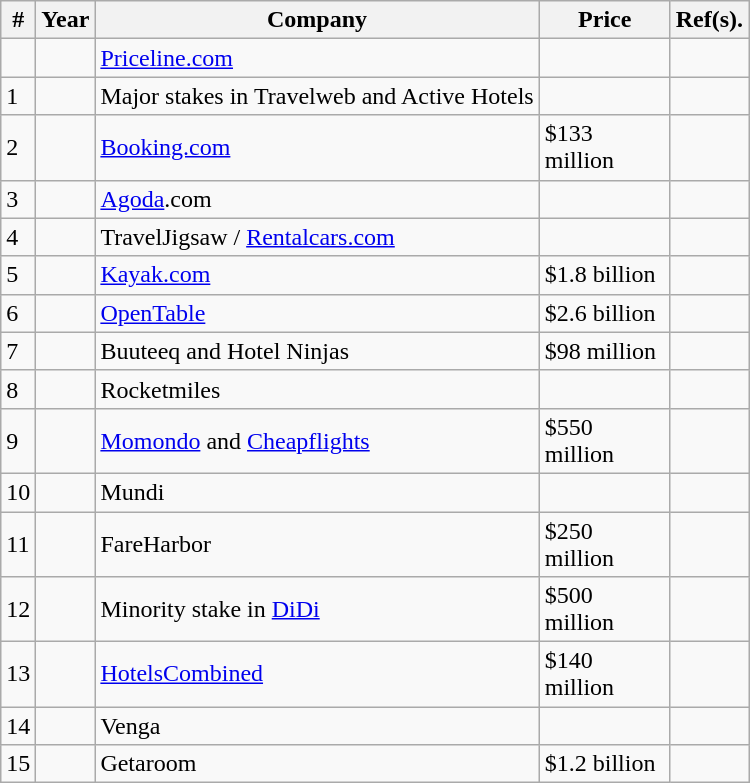<table class="wikitable sortable">
<tr>
<th scope="col">#</th>
<th scope="col">Year</th>
<th scope="col">Company</th>
<th scope="col" style="width:80px;">Price</th>
<th scope="col" class="unsortable">Ref(s).</th>
</tr>
<tr scope="row">
<td></td>
<td></td>
<td><a href='#'>Priceline.com</a></td>
<td></td>
<td style="text-align:center;"></td>
</tr>
<tr scope="row">
<td>1</td>
<td></td>
<td>Major stakes in Travelweb and Active Hotels</td>
<td></td>
<td style="text-align:center;"></td>
</tr>
<tr scope="row">
<td>2</td>
<td></td>
<td><a href='#'>Booking.com</a></td>
<td>$133 million</td>
<td style="text-align:center;"></td>
</tr>
<tr scope="row">
<td>3</td>
<td></td>
<td><a href='#'>Agoda</a>.com</td>
<td></td>
<td style="text-align:center;"></td>
</tr>
<tr scope="row">
<td>4</td>
<td></td>
<td>TravelJigsaw / <a href='#'>Rentalcars.com</a></td>
<td></td>
<td style="text-align:center;"></td>
</tr>
<tr scope="row">
<td>5</td>
<td></td>
<td><a href='#'>Kayak.com</a></td>
<td>$1.8 billion</td>
<td style="text-align:center;"></td>
</tr>
<tr scope="row">
<td>6</td>
<td></td>
<td><a href='#'>OpenTable</a></td>
<td>$2.6 billion</td>
<td style="text-align:center;"></td>
</tr>
<tr scope="row">
<td>7</td>
<td></td>
<td>Buuteeq and Hotel Ninjas</td>
<td>$98 million</td>
<td style="text-align:center;"></td>
</tr>
<tr scope="row">
<td>8</td>
<td></td>
<td>Rocketmiles</td>
<td></td>
<td style="text-align:center;"></td>
</tr>
<tr scope="row">
<td>9</td>
<td></td>
<td><a href='#'>Momondo</a> and <a href='#'>Cheapflights</a></td>
<td>$550 million</td>
<td style="text-align:center;"></td>
</tr>
<tr scope="row">
<td>10</td>
<td></td>
<td>Mundi</td>
<td></td>
<td style="text-align:center;"></td>
</tr>
<tr scope="row">
<td>11</td>
<td></td>
<td>FareHarbor</td>
<td>$250 million</td>
<td style="text-align:center;"></td>
</tr>
<tr scope="row">
<td>12</td>
<td></td>
<td>Minority stake in <a href='#'>DiDi</a></td>
<td>$500 million</td>
<td style="text-align:center;"></td>
</tr>
<tr scope="row">
<td>13</td>
<td></td>
<td><a href='#'>HotelsCombined</a></td>
<td>$140 million</td>
<td style="text-align:center;"></td>
</tr>
<tr scope="row">
<td>14</td>
<td></td>
<td>Venga</td>
<td></td>
<td style="text-align:center;"></td>
</tr>
<tr scope="row">
<td>15</td>
<td></td>
<td>Getaroom</td>
<td>$1.2 billion</td>
<td style="text-align:center;"></td>
</tr>
</table>
